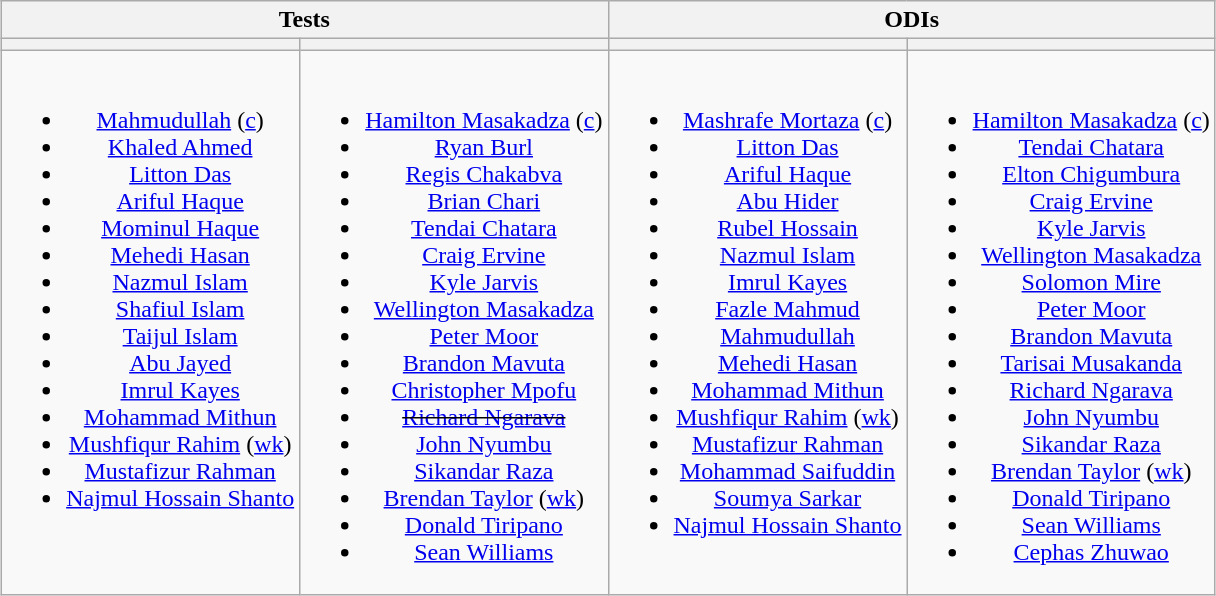<table class="wikitable" style="text-align:center; margin:auto">
<tr>
<th colspan=2>Tests</th>
<th colspan=2>ODIs</th>
</tr>
<tr>
<th></th>
<th></th>
<th></th>
<th></th>
</tr>
<tr style="vertical-align:top">
<td><br><ul><li><a href='#'>Mahmudullah</a> (<a href='#'>c</a>)</li><li><a href='#'>Khaled Ahmed</a></li><li><a href='#'>Litton Das</a></li><li><a href='#'>Ariful Haque</a></li><li><a href='#'>Mominul Haque</a></li><li><a href='#'>Mehedi Hasan</a></li><li><a href='#'>Nazmul Islam</a></li><li><a href='#'>Shafiul Islam</a></li><li><a href='#'>Taijul Islam</a></li><li><a href='#'>Abu Jayed</a></li><li><a href='#'>Imrul Kayes</a></li><li><a href='#'>Mohammad Mithun</a></li><li><a href='#'>Mushfiqur Rahim</a> (<a href='#'>wk</a>)</li><li><a href='#'>Mustafizur Rahman</a></li><li><a href='#'>Najmul Hossain Shanto</a></li></ul></td>
<td><br><ul><li><a href='#'>Hamilton Masakadza</a> (<a href='#'>c</a>)</li><li><a href='#'>Ryan Burl</a></li><li><a href='#'>Regis Chakabva</a></li><li><a href='#'>Brian Chari</a></li><li><a href='#'>Tendai Chatara</a></li><li><a href='#'>Craig Ervine</a></li><li><a href='#'>Kyle Jarvis</a></li><li><a href='#'>Wellington Masakadza</a></li><li><a href='#'>Peter Moor</a></li><li><a href='#'>Brandon Mavuta</a></li><li><a href='#'>Christopher Mpofu</a></li><li><s><a href='#'>Richard Ngarava</a></s></li><li><a href='#'>John Nyumbu</a></li><li><a href='#'>Sikandar Raza</a></li><li><a href='#'>Brendan Taylor</a> (<a href='#'>wk</a>)</li><li><a href='#'>Donald Tiripano</a></li><li><a href='#'>Sean Williams</a></li></ul></td>
<td><br><ul><li><a href='#'>Mashrafe Mortaza</a> (<a href='#'>c</a>)</li><li><a href='#'>Litton Das</a></li><li><a href='#'>Ariful Haque</a></li><li><a href='#'>Abu Hider</a></li><li><a href='#'>Rubel Hossain</a></li><li><a href='#'>Nazmul Islam</a></li><li><a href='#'>Imrul Kayes</a></li><li><a href='#'>Fazle Mahmud</a></li><li><a href='#'>Mahmudullah</a></li><li><a href='#'>Mehedi Hasan</a></li><li><a href='#'>Mohammad Mithun</a></li><li><a href='#'>Mushfiqur Rahim</a> (<a href='#'>wk</a>)</li><li><a href='#'>Mustafizur Rahman</a></li><li><a href='#'>Mohammad Saifuddin</a></li><li><a href='#'>Soumya Sarkar</a></li><li><a href='#'>Najmul Hossain Shanto</a></li></ul></td>
<td><br><ul><li><a href='#'>Hamilton Masakadza</a> (<a href='#'>c</a>)</li><li><a href='#'>Tendai Chatara</a></li><li><a href='#'>Elton Chigumbura</a></li><li><a href='#'>Craig Ervine</a></li><li><a href='#'>Kyle Jarvis</a></li><li><a href='#'>Wellington Masakadza</a></li><li><a href='#'>Solomon Mire</a></li><li><a href='#'>Peter Moor</a></li><li><a href='#'>Brandon Mavuta</a></li><li><a href='#'>Tarisai Musakanda</a></li><li><a href='#'>Richard Ngarava</a></li><li><a href='#'>John Nyumbu</a></li><li><a href='#'>Sikandar Raza</a></li><li><a href='#'>Brendan Taylor</a> (<a href='#'>wk</a>)</li><li><a href='#'>Donald Tiripano</a></li><li><a href='#'>Sean Williams</a></li><li><a href='#'>Cephas Zhuwao</a></li></ul></td>
</tr>
</table>
